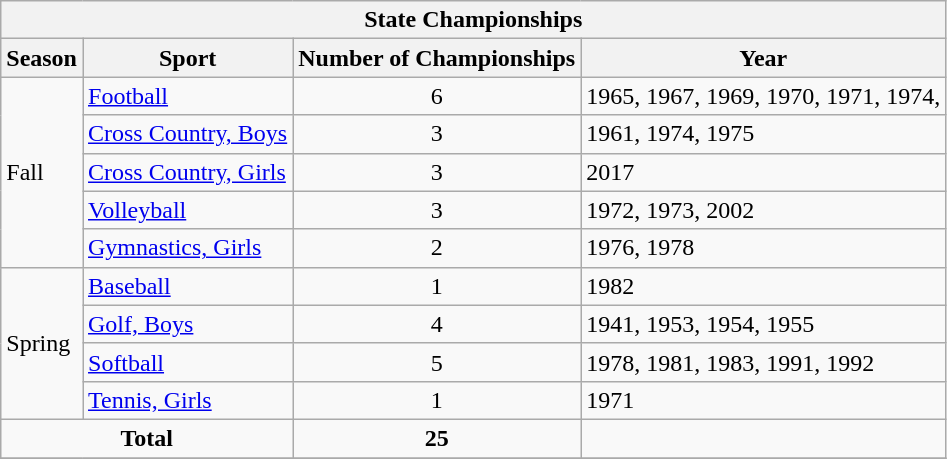<table class="wikitable">
<tr>
<th colspan="4">State Championships</th>
</tr>
<tr>
<th>Season</th>
<th>Sport</th>
<th>Number of Championships</th>
<th>Year</th>
</tr>
<tr>
<td rowspan="5">Fall</td>
<td><a href='#'>Football</a></td>
<td align="center">6</td>
<td>1965, 1967, 1969, 1970, 1971, 1974,</td>
</tr>
<tr>
<td><a href='#'>Cross Country, Boys</a></td>
<td align="center">3</td>
<td>1961, 1974, 1975</td>
</tr>
<tr>
<td><a href='#'>Cross Country, Girls</a></td>
<td align="center">3</td>
<td>2017</td>
</tr>
<tr>
<td><a href='#'>Volleyball</a></td>
<td align="center">3</td>
<td>1972, 1973, 2002</td>
</tr>
<tr>
<td><a href='#'>Gymnastics, Girls</a></td>
<td align="center">2</td>
<td>1976, 1978</td>
</tr>
<tr>
<td rowspan="4">Spring</td>
<td><a href='#'>Baseball</a></td>
<td align="center">1</td>
<td>1982</td>
</tr>
<tr>
<td><a href='#'>Golf, Boys</a></td>
<td align="center">4</td>
<td>1941, 1953, 1954, 1955</td>
</tr>
<tr>
<td><a href='#'>Softball</a></td>
<td align="center">5</td>
<td>1978, 1981, 1983, 1991, 1992</td>
</tr>
<tr>
<td><a href='#'>Tennis, Girls</a></td>
<td align="center">1</td>
<td>1971</td>
</tr>
<tr>
<td align="center" colspan="2"><strong>Total </strong></td>
<td align="center"><strong>25</strong></td>
<td></td>
</tr>
<tr>
</tr>
</table>
